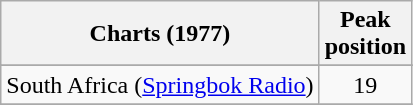<table class="wikitable sortable">
<tr>
<th>Charts (1977)</th>
<th>Peak<br>position</th>
</tr>
<tr>
</tr>
<tr>
<td>South Africa (<a href='#'>Springbok Radio</a>)</td>
<td style="text-align:center;">19</td>
</tr>
<tr>
</tr>
</table>
